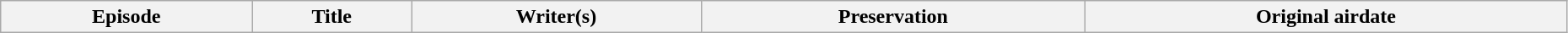<table class="wikitable plainrowheaders" style="width:98%;">
<tr>
<th>Episode</th>
<th>Title</th>
<th>Writer(s)</th>
<th>Preservation</th>
<th>Original airdate<br>




































</th>
</tr>
</table>
